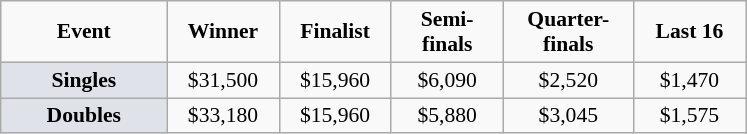<table class="wikitable" style="font-size:90%; text-align:center">
<tr>
<td width="104px"><strong>Event</strong></td>
<td width="68px"><strong>Winner</strong></td>
<td width="68px"><strong>Finalist</strong></td>
<td width="68px"><strong>Semi-finals</strong></td>
<td width="80px"><strong>Quarter-finals</strong></td>
<td width="68px"><strong>Last 16</strong></td>
</tr>
<tr>
<td bgcolor="#dfe2e9"><strong>Singles</strong></td>
<td>$31,500</td>
<td>$15,960</td>
<td>$6,090</td>
<td>$2,520</td>
<td>$1,470</td>
</tr>
<tr>
<td bgcolor="#dfe2e9"><strong>Doubles</strong></td>
<td>$33,180</td>
<td>$15,960</td>
<td>$5,880</td>
<td>$3,045</td>
<td>$1,575</td>
</tr>
</table>
